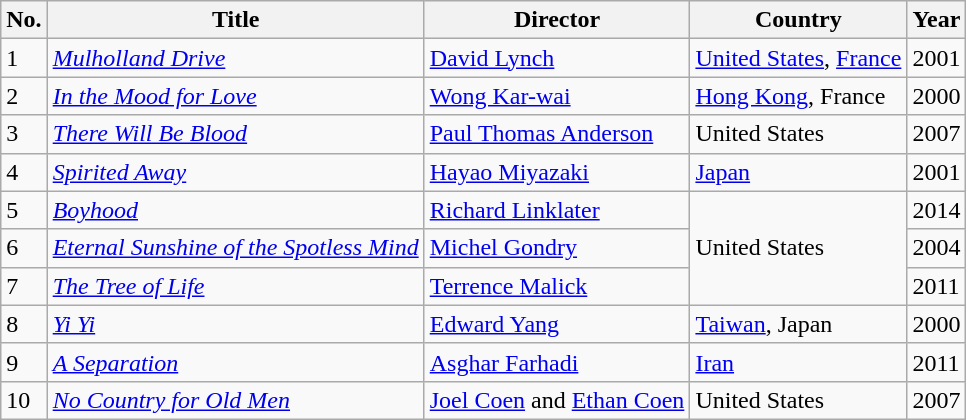<table class="wikitable sortable">
<tr>
<th>No.</th>
<th>Title</th>
<th>Director</th>
<th>Country</th>
<th>Year </tr></th>
<td>1</td>
<td><em><a href='#'>Mulholland Drive</a></em><td><a href='#'>David Lynch</a></td><td><a href='#'>United States</a>, <a href='#'>France</a></td><td> 2001 </tr></td>
<td>2</td>
<td><em><a href='#'>In the Mood for Love</a></em></td>
<td><a href='#'>Wong Kar-wai</a></td>
<td><a href='#'>Hong Kong</a>, France <td> 2000 </td></tr></td>
<td>3</td>
<td><em><a href='#'>There Will Be Blood</a></em></td>
<td><a href='#'>Paul Thomas Anderson</a></td>
<td>United States</td>
<td>2007 </tr></td>
<td>4</td>
<td><em><a href='#'>Spirited Away</a></em></td>
<td><a href='#'>Hayao Miyazaki</a></td>
<td><a href='#'>Japan</a> <td>2001 </td></tr></td>
<td>5</td>
<td><em><a href='#'>Boyhood</a></em></td>
<td><a href='#'>Richard Linklater</a></td>
<td rowspan="3">United States</td>
<td>2014 </tr></td>
<td>6</td>
<td><em><a href='#'>Eternal Sunshine of the Spotless Mind</a></em></td>
<td><a href='#'>Michel Gondry</a></td>
<td>2004 </tr></td>
<td>7</td>
<td><em><a href='#'>The Tree of Life</a></em></td>
<td><a href='#'>Terrence Malick</a></td>
<td>2011 </tr></td>
<td>8</td>
<td><em><a href='#'>Yi Yi</a></em></td>
<td><a href='#'>Edward Yang</a></td>
<td><a href='#'>Taiwan</a>, Japan <td> 2000 </td></tr></td>
<td>9</td>
<td><em><a href='#'>A Separation</a></em></td>
<td><a href='#'>Asghar Farhadi</a></td>
<td><a href='#'>Iran</a> <td> 2011 </td></tr></td>
<td>10</td>
<td><em><a href='#'>No Country for Old Men</a></em> <td> <a href='#'>Joel Coen</a> and <a href='#'>Ethan Coen</a> </td></td>
<td>United States</td>
<td>2007 </tr></td>
</tr>
</table>
